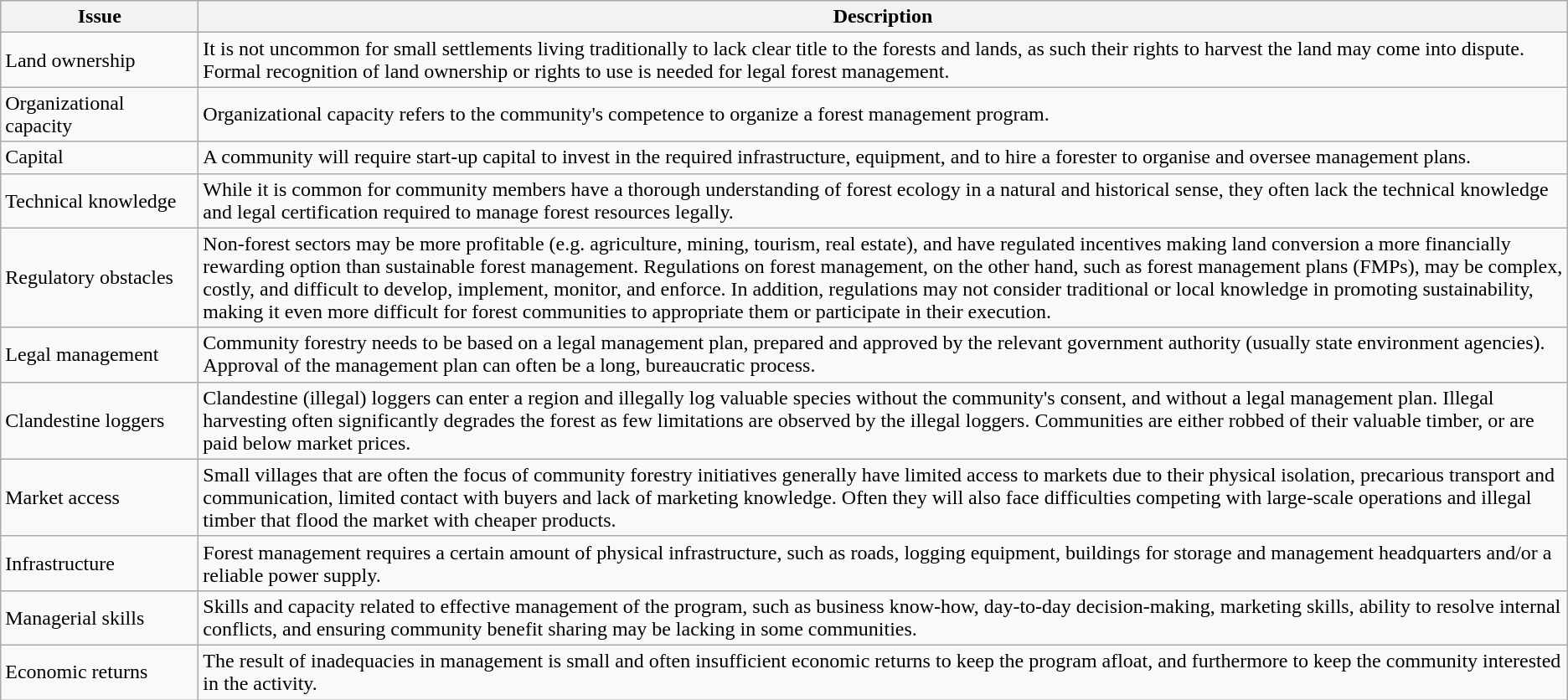<table class="wikitable">
<tr>
<th width=150px>Issue</th>
<th>Description</th>
</tr>
<tr>
<td>Land ownership</td>
<td>It is not uncommon for small settlements living traditionally to lack clear title to the forests and lands, as such their rights to harvest the land may come into dispute. Formal recognition of land ownership or rights to use is needed for legal forest management.</td>
</tr>
<tr>
<td>Organizational capacity</td>
<td>Organizational capacity refers to the community's competence to organize a forest management program.</td>
</tr>
<tr>
<td>Capital</td>
<td>A community will require start-up capital to invest in the required infrastructure, equipment, and to hire a forester to organise and oversee management plans.</td>
</tr>
<tr>
<td>Technical knowledge</td>
<td>While it is common for community members have a thorough understanding of forest ecology in a natural and historical sense, they often lack the technical knowledge and legal certification required to manage forest resources legally.</td>
</tr>
<tr>
<td>Regulatory obstacles</td>
<td>Non-forest sectors may be more profitable (e.g. agriculture, mining, tourism, real estate), and have regulated incentives making land conversion a more financially rewarding option than sustainable forest management. Regulations on forest management, on the other hand, such as forest management plans (FMPs), may be complex, costly, and difficult to develop, implement, monitor, and enforce. In addition, regulations may not consider traditional or local knowledge in promoting sustainability, making it even more difficult for forest communities to appropriate them or participate in their execution.</td>
</tr>
<tr>
<td>Legal management</td>
<td>Community forestry needs to be based on a legal management plan, prepared and approved by the relevant government authority (usually state environment agencies). Approval of the management plan can often be a long, bureaucratic process.</td>
</tr>
<tr>
<td>Clandestine loggers</td>
<td>Clandestine (illegal) loggers can enter a region and illegally log valuable species without the community's consent, and without a legal management plan. Illegal harvesting often significantly degrades the forest as few limitations are observed by the illegal loggers. Communities are either robbed of their valuable timber, or are paid below market prices.</td>
</tr>
<tr>
<td>Market access</td>
<td>Small villages that are often the focus of community forestry initiatives generally have limited access to markets due to their physical isolation, precarious transport and communication, limited contact with buyers and lack of marketing knowledge. Often they will also face difficulties competing with large-scale operations and illegal timber that flood the market with cheaper products.</td>
</tr>
<tr>
<td>Infrastructure</td>
<td>Forest management requires a certain amount of physical infrastructure, such as roads, logging equipment, buildings for storage and management headquarters and/or a reliable power supply.</td>
</tr>
<tr>
<td>Managerial skills</td>
<td>Skills and capacity related to effective management of the program, such as business know-how, day-to-day decision-making, marketing skills, ability to resolve internal conflicts, and ensuring community benefit sharing may be lacking in some communities.</td>
</tr>
<tr>
<td>Economic returns</td>
<td>The result of inadequacies in management is small and often insufficient economic returns to keep the program afloat, and furthermore to keep the community interested in the activity.</td>
</tr>
</table>
